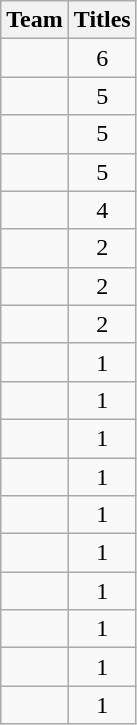<table class="wikitable sortable" style="text-align:center">
<tr>
<th>Team</th>
<th>Titles</th>
</tr>
<tr>
<td style=><strong></strong></td>
<td>6</td>
</tr>
<tr>
<td style=><strong></strong></td>
<td>5</td>
</tr>
<tr>
<td style=><strong></strong></td>
<td>5</td>
</tr>
<tr>
<td style=><strong></strong></td>
<td>5</td>
</tr>
<tr>
<td style=><strong></strong></td>
<td>4</td>
</tr>
<tr>
<td style=><strong></strong></td>
<td>2</td>
</tr>
<tr>
<td style=><strong></strong></td>
<td>2</td>
</tr>
<tr>
<td style=><strong></strong></td>
<td>2</td>
</tr>
<tr>
<td style=><strong></strong></td>
<td>1</td>
</tr>
<tr>
<td style=><strong></strong></td>
<td>1</td>
</tr>
<tr>
<td style=><strong></strong></td>
<td>1</td>
</tr>
<tr>
<td style=><strong></strong></td>
<td>1</td>
</tr>
<tr>
<td style=><strong></strong></td>
<td>1</td>
</tr>
<tr>
<td style=><strong></strong></td>
<td>1</td>
</tr>
<tr>
<td style=><strong></strong></td>
<td>1</td>
</tr>
<tr>
<td style=><strong></strong></td>
<td>1</td>
</tr>
<tr>
<td style=><strong></strong></td>
<td>1</td>
</tr>
<tr>
<td style=><strong></strong></td>
<td>1</td>
</tr>
</table>
